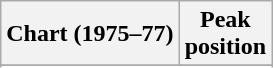<table class="wikitable sortable plainrowheaders" style="text-align:center">
<tr>
<th scope="col">Chart (1975–77)</th>
<th scope="col">Peak<br>position</th>
</tr>
<tr>
</tr>
<tr>
</tr>
<tr>
</tr>
<tr>
</tr>
</table>
